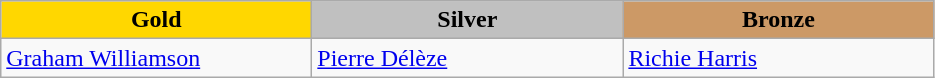<table class="wikitable" style="text-align:left">
<tr align="center">
<td width=200 bgcolor=gold><strong>Gold</strong></td>
<td width=200 bgcolor=silver><strong>Silver</strong></td>
<td width=200 bgcolor=CC9966><strong>Bronze</strong></td>
</tr>
<tr>
<td><a href='#'>Graham Williamson</a><br><em></em></td>
<td><a href='#'>Pierre Délèze</a><br><em></em></td>
<td><a href='#'>Richie Harris</a><br><em></em></td>
</tr>
</table>
